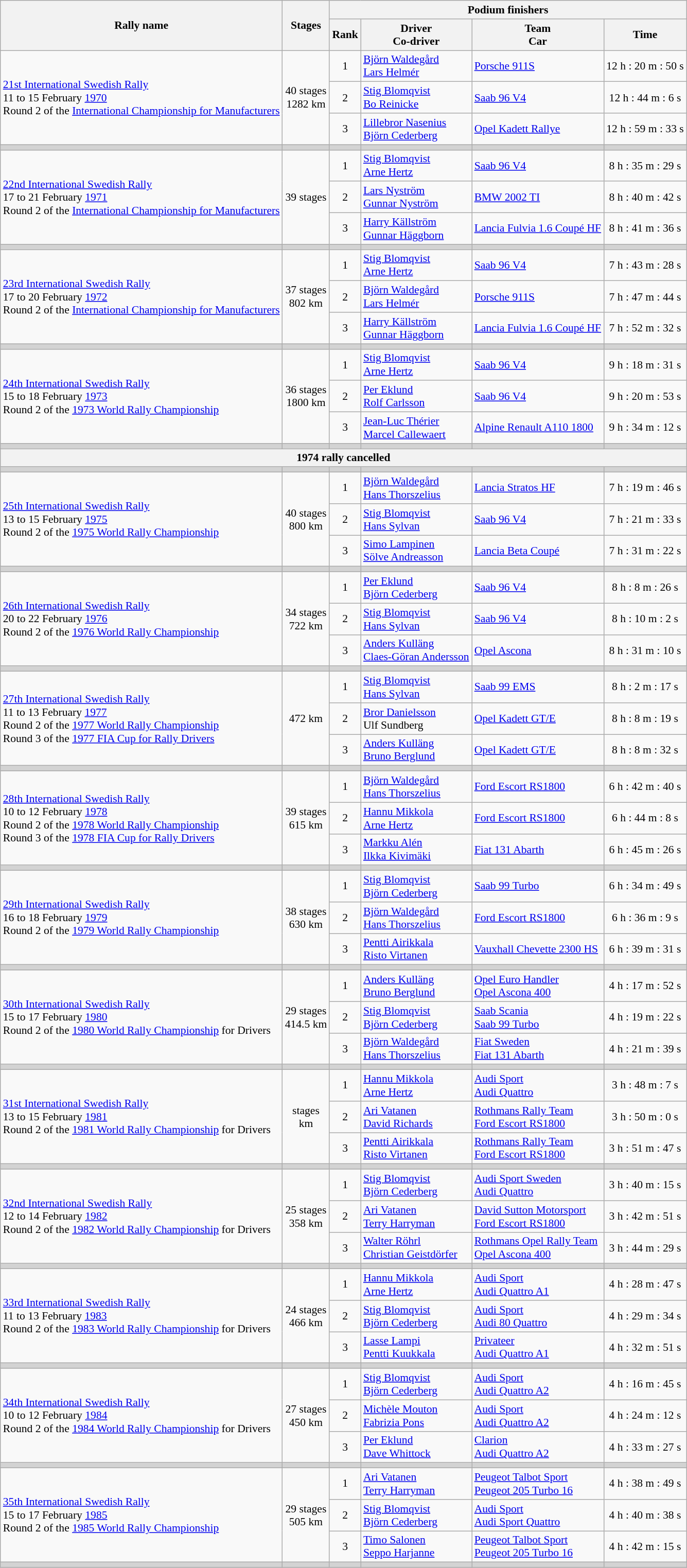<table class="wikitable" style="font-size:90%;">
<tr style="background:#efefef;">
<th rowspan=2>Rally name</th>
<th rowspan=2>Stages</th>
<th colspan=4>Podium finishers</th>
</tr>
<tr>
<th>Rank</th>
<th>Driver<br>Co-driver</th>
<th>Team<br>Car</th>
<th>Time</th>
</tr>
<tr>
<td rowspan=3><a href='#'>21st International Swedish Rally</a><br> 11 to 15 February <a href='#'>1970</a><br>Round 2 of the <a href='#'>International Championship for Manufacturers</a></td>
<td rowspan=3 align=center>40 stages<br> 1282 km</td>
<td align=center>1</td>
<td> <a href='#'>Björn Waldegård</a><br> <a href='#'>Lars Helmér</a></td>
<td> <a href='#'>Porsche 911S</a></td>
<td align=center>12 h : 20 m : 50 s</td>
</tr>
<tr>
<td align=center>2</td>
<td> <a href='#'>Stig Blomqvist</a><br> <a href='#'>Bo Reinicke</a></td>
<td> <a href='#'>Saab 96 V4</a></td>
<td align=center>12 h : 44 m : 6 s</td>
</tr>
<tr>
<td align=center>3</td>
<td> <a href='#'>Lillebror Nasenius</a><br> <a href='#'>Björn Cederberg</a></td>
<td> <a href='#'>Opel Kadett Rallye</a></td>
<td align=center>12 h : 59 m : 33 s</td>
</tr>
<tr style="background:lightgrey;">
<td></td>
<td></td>
<td></td>
<td></td>
<td></td>
<td></td>
</tr>
<tr>
<td rowspan=3><a href='#'>22nd International Swedish Rally</a><br> 17 to 21 February <a href='#'>1971</a><br>Round 2 of the <a href='#'>International Championship for Manufacturers</a></td>
<td rowspan=3 align=center>39 stages</td>
<td align=center>1</td>
<td> <a href='#'>Stig Blomqvist</a><br> <a href='#'>Arne Hertz</a></td>
<td> <a href='#'>Saab 96 V4</a></td>
<td align=center>8 h : 35 m : 29 s</td>
</tr>
<tr>
<td align=center>2</td>
<td> <a href='#'>Lars Nyström</a><br> <a href='#'>Gunnar Nyström</a></td>
<td> <a href='#'>BMW 2002 TI</a></td>
<td align=center>8 h : 40 m : 42 s</td>
</tr>
<tr>
<td align=center>3</td>
<td> <a href='#'>Harry Källström</a><br> <a href='#'>Gunnar Häggborn</a></td>
<td> <a href='#'>Lancia Fulvia 1.6 Coupé HF</a></td>
<td align=center>8 h : 41 m : 36 s</td>
</tr>
<tr style="background:lightgrey;">
<td></td>
<td></td>
<td></td>
<td></td>
<td></td>
<td></td>
</tr>
<tr>
<td rowspan=3><a href='#'>23rd International Swedish Rally</a><br> 17 to 20 February <a href='#'>1972</a><br>Round 2 of the <a href='#'>International Championship for Manufacturers</a></td>
<td rowspan=3 align=center>37 stages<br> 802 km</td>
<td align=center>1</td>
<td> <a href='#'>Stig Blomqvist</a><br> <a href='#'>Arne Hertz</a></td>
<td> <a href='#'>Saab 96 V4</a></td>
<td align=center>7 h : 43 m : 28 s</td>
</tr>
<tr>
<td align=center>2</td>
<td> <a href='#'>Björn Waldegård</a><br> <a href='#'>Lars Helmér</a></td>
<td> <a href='#'>Porsche 911S</a></td>
<td align=center>7 h : 47 m : 44 s</td>
</tr>
<tr>
<td align=center>3</td>
<td> <a href='#'>Harry Källström</a><br> <a href='#'>Gunnar Häggborn</a></td>
<td> <a href='#'>Lancia Fulvia 1.6 Coupé HF</a></td>
<td align=center>7 h : 52 m : 32 s</td>
</tr>
<tr style="background:lightgrey;">
<td></td>
<td></td>
<td></td>
<td></td>
<td></td>
<td></td>
</tr>
<tr>
<td rowspan=3><a href='#'>24th International Swedish Rally</a><br> 15 to 18 February <a href='#'>1973</a><br>Round 2 of the <a href='#'>1973 World Rally Championship</a></td>
<td rowspan=3 align=center>36 stages<br> 1800 km</td>
<td align=center>1</td>
<td> <a href='#'>Stig Blomqvist</a><br> <a href='#'>Arne Hertz</a></td>
<td> <a href='#'>Saab 96 V4</a></td>
<td align=center>9 h : 18 m : 31 s</td>
</tr>
<tr>
<td align=center>2</td>
<td> <a href='#'>Per Eklund</a><br> <a href='#'>Rolf Carlsson</a></td>
<td> <a href='#'>Saab 96 V4</a></td>
<td align=center>9 h : 20 m : 53 s</td>
</tr>
<tr>
<td align=center>3</td>
<td> <a href='#'>Jean-Luc Thérier</a><br> <a href='#'>Marcel Callewaert</a></td>
<td> <a href='#'>Alpine Renault A110 1800</a></td>
<td align=center>9 h : 34 m : 12 s</td>
</tr>
<tr style="background:lightgrey;">
<td></td>
<td></td>
<td></td>
<td></td>
<td></td>
<td></td>
</tr>
<tr>
<th colspan=6>1974 rally cancelled</th>
</tr>
<tr style="background:lightgrey;">
<td></td>
<td></td>
<td></td>
<td></td>
<td></td>
<td></td>
</tr>
<tr>
<td rowspan=3><a href='#'>25th International Swedish Rally</a><br> 13 to 15 February <a href='#'>1975</a><br>Round 2 of the <a href='#'>1975 World Rally Championship</a></td>
<td rowspan=3 align=center>40 stages<br> 800 km</td>
<td align=center>1</td>
<td> <a href='#'>Björn Waldegård</a><br> <a href='#'>Hans Thorszelius</a></td>
<td> <a href='#'>Lancia Stratos HF</a></td>
<td align=center>7 h : 19 m : 46 s</td>
</tr>
<tr>
<td align=center>2</td>
<td> <a href='#'>Stig Blomqvist</a><br> <a href='#'>Hans Sylvan</a></td>
<td> <a href='#'>Saab 96 V4</a></td>
<td align=center>7 h : 21 m : 33 s</td>
</tr>
<tr>
<td align=center>3</td>
<td> <a href='#'>Simo Lampinen</a><br> <a href='#'>Sölve Andreasson</a></td>
<td> <a href='#'>Lancia Beta Coupé</a></td>
<td align=center>7 h : 31 m : 22 s</td>
</tr>
<tr style="background:lightgrey;">
<td></td>
<td></td>
<td></td>
<td></td>
<td></td>
<td></td>
</tr>
<tr>
<td rowspan=3><a href='#'>26th International Swedish Rally</a><br> 20 to 22 February <a href='#'>1976</a><br>Round 2 of the <a href='#'>1976 World Rally Championship</a></td>
<td rowspan=3 align=center>34 stages<br> 722 km</td>
<td align=center>1</td>
<td> <a href='#'>Per Eklund</a><br> <a href='#'>Björn Cederberg</a></td>
<td> <a href='#'>Saab 96 V4</a></td>
<td align=center>8 h : 8 m : 26 s</td>
</tr>
<tr>
<td align=center>2</td>
<td> <a href='#'>Stig Blomqvist</a><br> <a href='#'>Hans Sylvan</a></td>
<td> <a href='#'>Saab 96 V4</a></td>
<td align=center>8 h : 10 m : 2 s</td>
</tr>
<tr>
<td align=center>3</td>
<td> <a href='#'>Anders Kulläng</a><br> <a href='#'>Claes-Göran Andersson</a></td>
<td> <a href='#'>Opel Ascona</a></td>
<td align=center>8 h : 31 m : 10 s</td>
</tr>
<tr style="background:lightgrey;">
<td></td>
<td></td>
<td></td>
<td></td>
<td></td>
<td></td>
</tr>
<tr>
<td rowspan=3><a href='#'>27th International Swedish Rally</a><br> 11 to 13 February <a href='#'>1977</a><br>Round 2 of the <a href='#'>1977 World Rally Championship</a><br>Round 3 of the <a href='#'>1977 FIA Cup for Rally Drivers</a></td>
<td rowspan=3 align=center>472 km</td>
<td align=center>1</td>
<td> <a href='#'>Stig Blomqvist</a><br> <a href='#'>Hans Sylvan</a></td>
<td> <a href='#'>Saab 99 EMS</a></td>
<td align=center>8 h : 2 m : 17 s</td>
</tr>
<tr>
<td align=center>2</td>
<td> <a href='#'>Bror Danielsson</a><br> Ulf Sundberg</td>
<td> <a href='#'>Opel Kadett GT/E</a></td>
<td align=center>8 h : 8 m : 19 s</td>
</tr>
<tr>
<td align=center>3</td>
<td> <a href='#'>Anders Kulläng</a><br> <a href='#'>Bruno Berglund</a></td>
<td> <a href='#'>Opel Kadett GT/E</a></td>
<td align=center>8 h : 8 m : 32 s</td>
</tr>
<tr style="background:lightgrey;">
<td></td>
<td></td>
<td></td>
<td></td>
<td></td>
<td></td>
</tr>
<tr>
<td rowspan=3><a href='#'>28th International Swedish Rally</a><br> 10 to 12 February <a href='#'>1978</a><br>Round 2 of the <a href='#'>1978 World Rally Championship</a><br>Round 3 of the <a href='#'>1978 FIA Cup for Rally Drivers</a></td>
<td rowspan=3 align=center>39 stages<br> 615 km</td>
<td align=center>1</td>
<td> <a href='#'>Björn Waldegård</a><br> <a href='#'>Hans Thorszelius</a></td>
<td> <a href='#'>Ford Escort RS1800</a></td>
<td align=center>6 h : 42 m : 40 s</td>
</tr>
<tr>
<td align=center>2</td>
<td> <a href='#'>Hannu Mikkola</a><br> <a href='#'>Arne Hertz</a></td>
<td> <a href='#'>Ford Escort RS1800</a></td>
<td align=center>6 h : 44 m : 8 s</td>
</tr>
<tr>
<td align=center>3</td>
<td> <a href='#'>Markku Alén</a><br> <a href='#'>Ilkka Kivimäki</a></td>
<td> <a href='#'>Fiat 131 Abarth</a></td>
<td align=center>6 h : 45 m : 26 s</td>
</tr>
<tr style="background:lightgrey;">
<td></td>
<td></td>
<td></td>
<td></td>
<td></td>
<td></td>
</tr>
<tr>
<td rowspan=3><a href='#'>29th International Swedish Rally</a><br> 16 to 18 February <a href='#'>1979</a><br>Round 2 of the <a href='#'>1979 World Rally Championship</a></td>
<td rowspan=3 align=center>38 stages<br> 630 km</td>
<td align=center>1</td>
<td> <a href='#'>Stig Blomqvist</a><br> <a href='#'>Björn Cederberg</a></td>
<td> <a href='#'>Saab 99 Turbo</a></td>
<td align=center>6 h : 34 m : 49 s</td>
</tr>
<tr>
<td align=center>2</td>
<td> <a href='#'>Björn Waldegård</a><br> <a href='#'>Hans Thorszelius</a></td>
<td> <a href='#'>Ford Escort RS1800</a></td>
<td align=center>6 h : 36 m : 9 s</td>
</tr>
<tr>
<td align=center>3</td>
<td> <a href='#'>Pentti Airikkala</a><br> <a href='#'>Risto Virtanen</a></td>
<td> <a href='#'>Vauxhall Chevette 2300 HS</a></td>
<td align=center>6 h : 39 m : 31 s</td>
</tr>
<tr style="background:lightgrey;">
<td></td>
<td></td>
<td></td>
<td></td>
<td></td>
<td></td>
</tr>
<tr>
<td rowspan=3><a href='#'>30th International Swedish Rally</a><br> 15 to 17 February <a href='#'>1980</a><br>Round 2 of the <a href='#'>1980 World Rally Championship</a> for Drivers</td>
<td rowspan=3 align=center>29 stages<br> 414.5 km</td>
<td align=center>1</td>
<td> <a href='#'>Anders Kulläng</a><br> <a href='#'>Bruno Berglund</a></td>
<td> <a href='#'>Opel Euro Handler</a><br> <a href='#'>Opel Ascona 400</a></td>
<td align=center>4 h : 17 m : 52 s</td>
</tr>
<tr>
<td align=center>2</td>
<td> <a href='#'>Stig Blomqvist</a><br> <a href='#'>Björn Cederberg</a></td>
<td> <a href='#'>Saab Scania</a><br> <a href='#'>Saab 99 Turbo</a></td>
<td align=center>4 h : 19 m : 22 s</td>
</tr>
<tr>
<td align=center>3</td>
<td> <a href='#'>Björn Waldegård</a><br> <a href='#'>Hans Thorszelius</a></td>
<td> <a href='#'>Fiat Sweden</a><br> <a href='#'>Fiat 131 Abarth</a></td>
<td align=center>4 h : 21 m : 39 s</td>
</tr>
<tr style="background:lightgrey;">
<td></td>
<td></td>
<td></td>
<td></td>
<td></td>
<td></td>
</tr>
<tr>
<td rowspan=3><a href='#'>31st International Swedish Rally</a><br> 13 to 15 February <a href='#'>1981</a><br>Round 2 of the <a href='#'>1981 World Rally Championship</a> for Drivers</td>
<td rowspan=3 align=center>stages<br>  km</td>
<td align=center>1</td>
<td> <a href='#'>Hannu Mikkola</a><br> <a href='#'>Arne Hertz</a></td>
<td> <a href='#'>Audi Sport</a><br> <a href='#'>Audi Quattro</a></td>
<td align=center>3 h : 48 m : 7 s</td>
</tr>
<tr>
<td align=center>2</td>
<td> <a href='#'>Ari Vatanen</a><br> <a href='#'>David Richards</a></td>
<td> <a href='#'>Rothmans Rally Team</a><br> <a href='#'>Ford Escort RS1800</a></td>
<td align=center>3 h : 50 m : 0 s</td>
</tr>
<tr>
<td align=center>3</td>
<td> <a href='#'>Pentti Airikkala</a><br> <a href='#'>Risto Virtanen</a></td>
<td> <a href='#'>Rothmans Rally Team</a><br> <a href='#'>Ford Escort RS1800</a></td>
<td align=center>3 h : 51 m : 47 s</td>
</tr>
<tr style="background:lightgrey;">
<td></td>
<td></td>
<td></td>
<td></td>
<td></td>
<td></td>
</tr>
<tr>
<td rowspan=3><a href='#'>32nd International Swedish Rally</a><br> 12 to 14 February <a href='#'>1982</a><br>Round 2 of the <a href='#'>1982 World Rally Championship</a> for Drivers</td>
<td rowspan=3 align=center>25 stages<br> 358 km</td>
<td align=center>1</td>
<td> <a href='#'>Stig Blomqvist</a><br> <a href='#'>Björn Cederberg</a></td>
<td> <a href='#'>Audi Sport Sweden</a><br> <a href='#'>Audi Quattro</a></td>
<td align=center>3 h : 40 m : 15 s</td>
</tr>
<tr>
<td align=center>2</td>
<td> <a href='#'>Ari Vatanen</a><br> <a href='#'>Terry Harryman</a></td>
<td> <a href='#'>David Sutton Motorsport</a><br> <a href='#'>Ford Escort RS1800</a></td>
<td align=center>3 h : 42 m : 51 s</td>
</tr>
<tr>
<td align=center>3</td>
<td> <a href='#'>Walter Röhrl</a><br> <a href='#'>Christian Geistdörfer</a></td>
<td> <a href='#'>Rothmans Opel Rally Team</a><br> <a href='#'>Opel Ascona 400</a></td>
<td align=center>3 h : 44 m : 29 s</td>
</tr>
<tr style="background:lightgrey;">
<td></td>
<td></td>
<td></td>
<td></td>
<td></td>
<td></td>
</tr>
<tr>
<td rowspan=3><a href='#'>33rd International Swedish Rally</a><br> 11 to 13 February <a href='#'>1983</a><br>Round 2 of the <a href='#'>1983 World Rally Championship</a> for Drivers</td>
<td rowspan=3 align=center>24 stages<br> 466 km</td>
<td align=center>1</td>
<td> <a href='#'>Hannu Mikkola</a><br> <a href='#'>Arne Hertz</a></td>
<td> <a href='#'>Audi Sport</a><br> <a href='#'>Audi Quattro A1</a></td>
<td align=center>4 h : 28 m : 47 s</td>
</tr>
<tr>
<td align=center>2</td>
<td> <a href='#'>Stig Blomqvist</a><br> <a href='#'>Björn Cederberg</a></td>
<td> <a href='#'>Audi Sport</a><br> <a href='#'>Audi 80 Quattro</a></td>
<td align=center>4 h : 29 m : 34 s</td>
</tr>
<tr>
<td align=center>3</td>
<td> <a href='#'>Lasse Lampi</a><br> <a href='#'>Pentti Kuukkala</a></td>
<td> <a href='#'>Privateer</a><br> <a href='#'>Audi Quattro A1</a></td>
<td align=center>4 h : 32 m : 51 s</td>
</tr>
<tr style="background:lightgrey;">
<td></td>
<td></td>
<td></td>
<td></td>
<td></td>
<td></td>
</tr>
<tr>
<td rowspan=3><a href='#'>34th International Swedish Rally</a><br> 10 to 12 February <a href='#'>1984</a><br>Round 2 of the <a href='#'>1984 World Rally Championship</a> for Drivers</td>
<td rowspan=3 align=center>27 stages<br> 450 km</td>
<td align=center>1</td>
<td> <a href='#'>Stig Blomqvist</a><br> <a href='#'>Björn Cederberg</a></td>
<td> <a href='#'>Audi Sport</a><br> <a href='#'>Audi Quattro A2</a></td>
<td align=center>4 h : 16 m : 45 s</td>
</tr>
<tr>
<td align=center>2</td>
<td> <a href='#'>Michèle Mouton</a><br> <a href='#'>Fabrizia Pons</a></td>
<td> <a href='#'>Audi Sport</a><br> <a href='#'>Audi Quattro A2</a></td>
<td align=center>4 h : 24 m : 12 s</td>
</tr>
<tr>
<td align=center>3</td>
<td> <a href='#'>Per Eklund</a><br> <a href='#'>Dave Whittock</a></td>
<td> <a href='#'>Clarion</a><br> <a href='#'>Audi Quattro A2</a></td>
<td align=center>4 h : 33 m : 27 s</td>
</tr>
<tr style="background:lightgrey;">
<td></td>
<td></td>
<td></td>
<td></td>
<td></td>
<td></td>
</tr>
<tr>
<td rowspan=3><a href='#'>35th International Swedish Rally</a><br> 15 to 17 February <a href='#'>1985</a><br>Round 2 of the <a href='#'>1985 World Rally Championship</a></td>
<td rowspan=3 align=center>29 stages<br> 505 km</td>
<td align=center>1</td>
<td> <a href='#'>Ari Vatanen</a><br> <a href='#'>Terry Harryman</a></td>
<td> <a href='#'>Peugeot Talbot Sport</a><br> <a href='#'>Peugeot 205 Turbo 16</a></td>
<td align=center>4 h : 38 m : 49 s</td>
</tr>
<tr>
<td align=center>2</td>
<td> <a href='#'>Stig Blomqvist</a><br> <a href='#'>Björn Cederberg</a></td>
<td> <a href='#'>Audi Sport</a><br> <a href='#'>Audi Sport Quattro</a></td>
<td align=center>4 h : 40 m : 38 s</td>
</tr>
<tr>
<td align=center>3</td>
<td> <a href='#'>Timo Salonen</a><br> <a href='#'>Seppo Harjanne</a></td>
<td> <a href='#'>Peugeot Talbot Sport</a><br> <a href='#'>Peugeot 205 Turbo 16</a></td>
<td align=center>4 h : 42 m : 15 s</td>
</tr>
<tr style="background:lightgrey;">
<td></td>
<td></td>
<td></td>
<td></td>
<td></td>
<td></td>
</tr>
</table>
